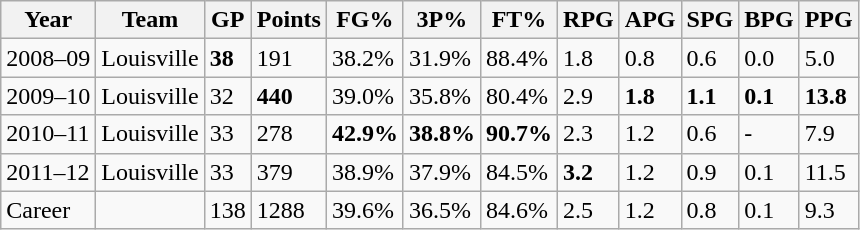<table class="wikitable">
<tr>
<th>Year</th>
<th>Team</th>
<th>GP</th>
<th>Points</th>
<th>FG%</th>
<th>3P%</th>
<th>FT%</th>
<th>RPG</th>
<th>APG</th>
<th>SPG</th>
<th>BPG</th>
<th>PPG</th>
</tr>
<tr>
<td>2008–09</td>
<td>Louisville</td>
<td><strong>38</strong></td>
<td>191</td>
<td>38.2%</td>
<td>31.9%</td>
<td>88.4%</td>
<td>1.8</td>
<td>0.8</td>
<td>0.6</td>
<td>0.0</td>
<td>5.0</td>
</tr>
<tr>
<td>2009–10</td>
<td>Louisville</td>
<td>32</td>
<td><strong>440</strong></td>
<td>39.0%</td>
<td>35.8%</td>
<td>80.4%</td>
<td>2.9</td>
<td><strong>1.8</strong></td>
<td><strong>1.1</strong></td>
<td><strong>0.1</strong></td>
<td><strong>13.8</strong></td>
</tr>
<tr>
<td>2010–11</td>
<td>Louisville</td>
<td>33</td>
<td>278</td>
<td><strong>42.9%</strong></td>
<td><strong>38.8%</strong></td>
<td><strong>90.7%</strong></td>
<td>2.3</td>
<td>1.2</td>
<td>0.6</td>
<td>-</td>
<td>7.9</td>
</tr>
<tr>
<td>2011–12</td>
<td>Louisville</td>
<td>33</td>
<td>379</td>
<td>38.9%</td>
<td>37.9%</td>
<td>84.5%</td>
<td><strong>3.2</strong></td>
<td>1.2</td>
<td>0.9</td>
<td>0.1</td>
<td>11.5</td>
</tr>
<tr>
<td>Career</td>
<td></td>
<td>138</td>
<td>1288</td>
<td>39.6%</td>
<td>36.5%</td>
<td>84.6%</td>
<td>2.5</td>
<td>1.2</td>
<td>0.8</td>
<td>0.1</td>
<td>9.3</td>
</tr>
</table>
